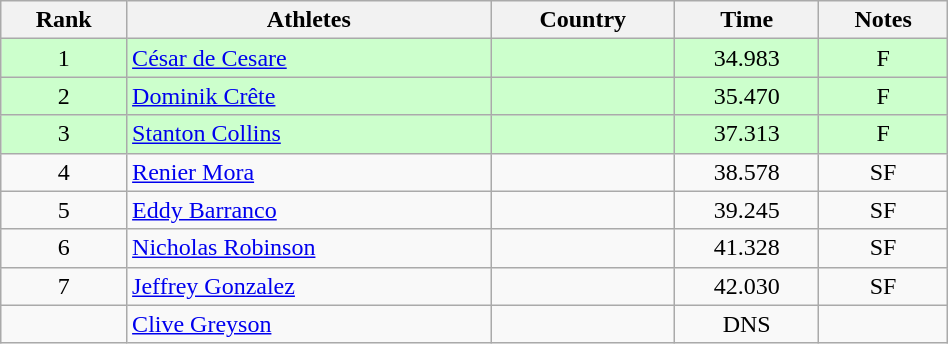<table class="wikitable" width=50% style="text-align:center">
<tr>
<th>Rank</th>
<th>Athletes</th>
<th>Country</th>
<th>Time</th>
<th>Notes</th>
</tr>
<tr bgcolor=#ccffcc>
<td>1</td>
<td align=left><a href='#'>César de Cesare</a></td>
<td align=left></td>
<td>34.983</td>
<td>F</td>
</tr>
<tr bgcolor=#ccffcc>
<td>2</td>
<td align=left><a href='#'>Dominik Crête</a></td>
<td align=left></td>
<td>35.470</td>
<td>F</td>
</tr>
<tr bgcolor=#ccffcc>
<td>3</td>
<td align=left><a href='#'>Stanton Collins</a></td>
<td align=left></td>
<td>37.313</td>
<td>F</td>
</tr>
<tr>
<td>4</td>
<td align=left><a href='#'>Renier Mora</a></td>
<td align=left></td>
<td>38.578</td>
<td>SF</td>
</tr>
<tr>
<td>5</td>
<td align=left><a href='#'>Eddy Barranco</a></td>
<td align=left></td>
<td>39.245</td>
<td>SF</td>
</tr>
<tr>
<td>6</td>
<td align=left><a href='#'>Nicholas Robinson</a></td>
<td align=left></td>
<td>41.328</td>
<td>SF</td>
</tr>
<tr>
<td>7</td>
<td align=left><a href='#'>Jeffrey Gonzalez</a></td>
<td align=left></td>
<td>42.030</td>
<td>SF</td>
</tr>
<tr>
<td></td>
<td align=left><a href='#'>Clive Greyson</a></td>
<td align=left></td>
<td>DNS</td>
<td></td>
</tr>
</table>
